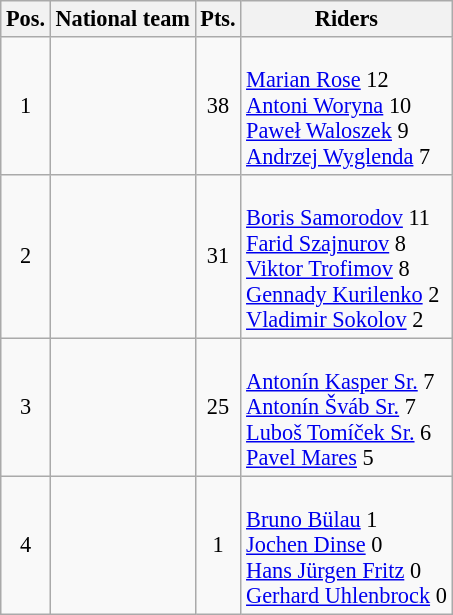<table class=wikitable style="font-size:93%;">
<tr>
<th>Pos.</th>
<th>National team</th>
<th>Pts.</th>
<th>Riders</th>
</tr>
<tr align=center >
<td>1</td>
<td align=left></td>
<td>38</td>
<td align=left><br><a href='#'>Marian Rose</a> 12<br>
<a href='#'>Antoni Woryna</a> 10<br>
<a href='#'>Paweł Waloszek</a> 9<br>
<a href='#'>Andrzej Wyglenda</a> 7<br></td>
</tr>
<tr align=center >
<td>2</td>
<td align=left></td>
<td>31</td>
<td align=left><br><a href='#'>Boris Samorodov</a> 11<br>
<a href='#'>Farid Szajnurov</a> 8<br>
<a href='#'>Viktor Trofimov</a> 8<br>
<a href='#'>Gennady Kurilenko</a> 2<br>
<a href='#'>Vladimir Sokolov</a> 2<br></td>
</tr>
<tr align=center>
<td>3</td>
<td align=left></td>
<td>25</td>
<td align=left><br><a href='#'>Antonín Kasper Sr.</a> 7<br>
<a href='#'>Antonín Šváb Sr.</a> 7<br>
<a href='#'>Luboš Tomíček Sr.</a> 6<br>
<a href='#'>Pavel Mares</a> 5<br></td>
</tr>
<tr align=center>
<td>4</td>
<td align=left></td>
<td>1</td>
<td align=left><br><a href='#'>Bruno Bülau</a> 1<br>
<a href='#'>Jochen Dinse</a> 0<br>
<a href='#'>Hans Jürgen Fritz</a> 0<br>
<a href='#'>Gerhard Uhlenbrock</a> 0<br></td>
</tr>
</table>
